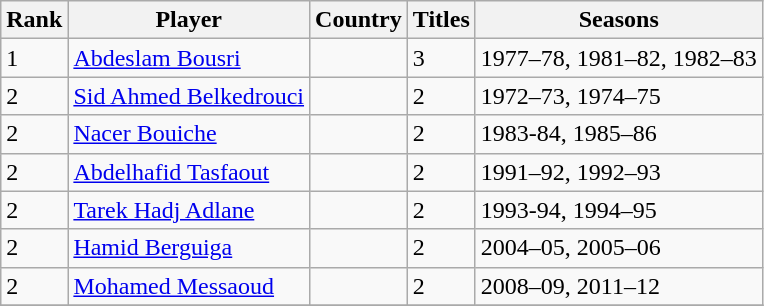<table class="wikitable">
<tr>
<th>Rank</th>
<th>Player</th>
<th>Country</th>
<th>Titles</th>
<th>Seasons</th>
</tr>
<tr>
<td>1</td>
<td><a href='#'>Abdeslam Bousri</a></td>
<td></td>
<td>3</td>
<td>1977–78, 1981–82, 1982–83</td>
</tr>
<tr>
<td>2</td>
<td><a href='#'>Sid Ahmed Belkedrouci</a></td>
<td></td>
<td>2</td>
<td>1972–73, 1974–75</td>
</tr>
<tr>
<td>2</td>
<td><a href='#'>Nacer Bouiche</a></td>
<td></td>
<td>2</td>
<td>1983-84, 1985–86</td>
</tr>
<tr>
<td>2</td>
<td><a href='#'>Abdelhafid Tasfaout</a></td>
<td></td>
<td>2</td>
<td>1991–92, 1992–93</td>
</tr>
<tr>
<td>2</td>
<td><a href='#'>Tarek Hadj Adlane</a></td>
<td></td>
<td>2</td>
<td>1993-94, 1994–95</td>
</tr>
<tr>
<td>2</td>
<td><a href='#'>Hamid Berguiga</a></td>
<td></td>
<td>2</td>
<td>2004–05, 2005–06</td>
</tr>
<tr>
<td>2</td>
<td><a href='#'>Mohamed Messaoud</a></td>
<td></td>
<td>2</td>
<td>2008–09, 2011–12</td>
</tr>
<tr>
</tr>
</table>
